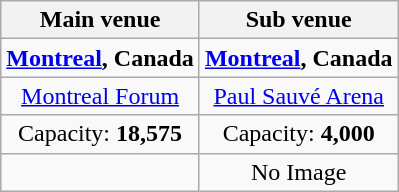<table class="wikitable" style="text-align:center">
<tr>
<th width=50%>Main venue</th>
<th width=50%>Sub venue</th>
</tr>
<tr>
<td> <strong><a href='#'>Montreal</a>, Canada</strong></td>
<td> <strong><a href='#'>Montreal</a>, Canada</strong></td>
</tr>
<tr>
<td><a href='#'>Montreal Forum</a></td>
<td><a href='#'>Paul Sauvé Arena</a></td>
</tr>
<tr>
<td>Capacity: <strong>18,575</strong></td>
<td>Capacity: <strong>4,000</strong></td>
</tr>
<tr>
<td></td>
<td>No Image</td>
</tr>
</table>
